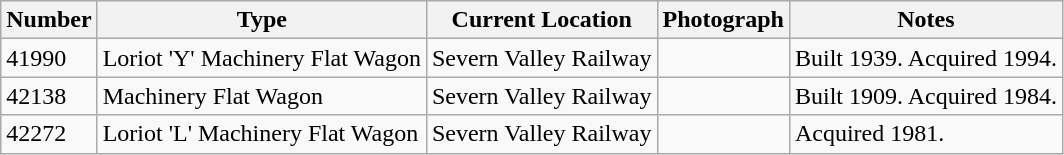<table class="wikitable">
<tr>
<th>Number</th>
<th>Type</th>
<th>Current Location</th>
<th>Photograph</th>
<th>Notes</th>
</tr>
<tr>
<td>41990</td>
<td>Loriot 'Y' Machinery Flat Wagon</td>
<td>Severn Valley Railway</td>
<td></td>
<td>Built 1939. Acquired 1994.</td>
</tr>
<tr>
<td>42138</td>
<td>Machinery Flat Wagon</td>
<td>Severn Valley Railway</td>
<td></td>
<td>Built 1909. Acquired 1984.</td>
</tr>
<tr>
<td>42272</td>
<td>Loriot 'L' Machinery Flat Wagon</td>
<td>Severn Valley Railway</td>
<td></td>
<td>Acquired 1981.</td>
</tr>
</table>
